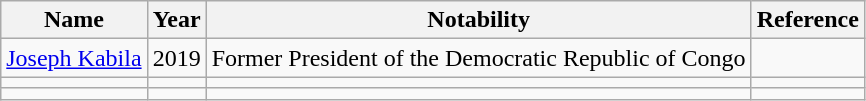<table class="wikitable">
<tr>
<th>Name</th>
<th>Year</th>
<th>Notability</th>
<th>Reference</th>
</tr>
<tr>
<td><a href='#'>Joseph Kabila</a></td>
<td>2019</td>
<td>Former President of the Democratic Republic of Congo</td>
<td></td>
</tr>
<tr>
<td></td>
<td></td>
<td></td>
<td></td>
</tr>
<tr>
<td></td>
<td></td>
<td></td>
<td></td>
</tr>
</table>
